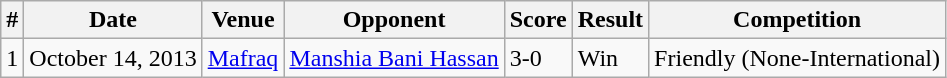<table class="wikitable">
<tr>
<th>#</th>
<th>Date</th>
<th>Venue</th>
<th>Opponent</th>
<th>Score</th>
<th>Result</th>
<th>Competition</th>
</tr>
<tr>
<td>1</td>
<td>October 14, 2013</td>
<td><a href='#'>Mafraq</a></td>
<td> <a href='#'>Manshia Bani Hassan</a></td>
<td>3-0</td>
<td>Win</td>
<td>Friendly (None-International)</td>
</tr>
</table>
